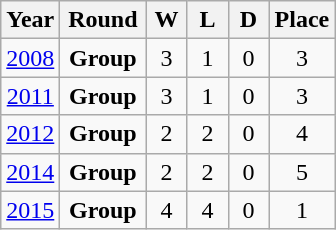<table class="wikitable" style="text-align: center;">
<tr>
<th>Year</th>
<th width="50">Round</th>
<th width="20">W</th>
<th width="20">L</th>
<th width="20">D</th>
<th width="20">Place</th>
</tr>
<tr>
<td> <a href='#'>2008</a></td>
<td><strong>Group</strong></td>
<td>3</td>
<td>1</td>
<td>0</td>
<td>3</td>
</tr>
<tr>
<td> <a href='#'>2011</a></td>
<td><strong>Group</strong></td>
<td>3</td>
<td>1</td>
<td>0</td>
<td>3</td>
</tr>
<tr>
<td> <a href='#'>2012</a></td>
<td><strong>Group</strong></td>
<td>2</td>
<td>2</td>
<td>0</td>
<td>4</td>
</tr>
<tr>
<td> <a href='#'>2014</a></td>
<td><strong>Group</strong></td>
<td>2</td>
<td>2</td>
<td>0</td>
<td>5</td>
</tr>
<tr>
<td> <a href='#'>2015</a></td>
<td><strong>Group</strong></td>
<td>4</td>
<td>4</td>
<td>0</td>
<td>1</td>
</tr>
</table>
